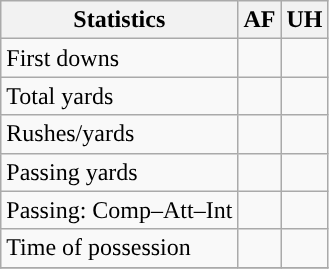<table class="wikitable" style="float: left;">
<tr>
<th>Statistics</th>
<th>AF</th>
<th>UH</th>
</tr>
<tr>
<td>First downs</td>
<td></td>
<td></td>
</tr>
<tr>
<td>Total yards</td>
<td></td>
<td></td>
</tr>
<tr>
<td>Rushes/yards</td>
<td></td>
<td></td>
</tr>
<tr>
<td>Passing yards</td>
<td></td>
<td></td>
</tr>
<tr>
<td>Passing: Comp–Att–Int</td>
<td></td>
<td></td>
</tr>
<tr>
<td>Time of possession</td>
<td></td>
<td></td>
</tr>
<tr>
</tr>
</table>
